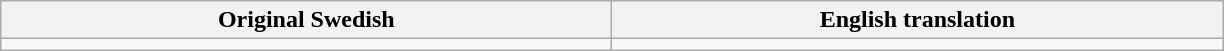<table class="wikitable">
<tr>
<th scope="col" width="400px">Original Swedish</th>
<th scope="col" width="400px">English translation</th>
</tr>
<tr>
<td></td>
<td></td>
</tr>
</table>
